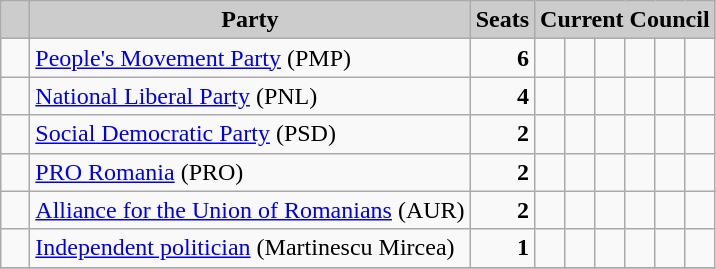<table class="wikitable">
<tr>
<th style="background:#ccc">   </th>
<th style="background:#ccc">Party</th>
<th style="background:#ccc">Seats</th>
<th style="background:#ccc" colspan="6">Current Council</th>
</tr>
<tr>
<td>  </td>
<td><a href='#'>People's Movement Party</a> (PMP)</td>
<td style="text-align: right"><strong>6</strong></td>
<td>  </td>
<td>  </td>
<td>  </td>
<td>  </td>
<td>  </td>
<td>  </td>
</tr>
<tr>
<td>  </td>
<td><a href='#'>National Liberal Party</a> (PNL)</td>
<td style="text-align: right"><strong>4</strong></td>
<td>  </td>
<td>  </td>
<td>  </td>
<td>  </td>
<td> </td>
<td> </td>
</tr>
<tr>
<td>  </td>
<td><a href='#'>Social Democratic Party</a> (PSD)</td>
<td style="text-align: right"><strong>2</strong></td>
<td>  </td>
<td>  </td>
<td> </td>
<td> </td>
<td> </td>
<td> </td>
</tr>
<tr>
<td>  </td>
<td><a href='#'>PRO Romania</a> (PRO)</td>
<td style="text-align: right"><strong>2</strong></td>
<td>  </td>
<td>  </td>
<td> </td>
<td> </td>
<td> </td>
<td> </td>
</tr>
<tr>
<td>  </td>
<td><a href='#'>Alliance for the Union of Romanians</a> (AUR)</td>
<td style="text-align: right"><strong>2</strong></td>
<td>  </td>
<td>  </td>
<td> </td>
<td> </td>
<td> </td>
<td> </td>
</tr>
<tr>
<td>  </td>
<td><a href='#'>Independent politician</a> (Martinescu Mircea)</td>
<td style="text-align: right"><strong>1</strong></td>
<td>  </td>
<td> </td>
<td> </td>
<td> </td>
<td> </td>
<td> </td>
</tr>
<tr>
</tr>
</table>
